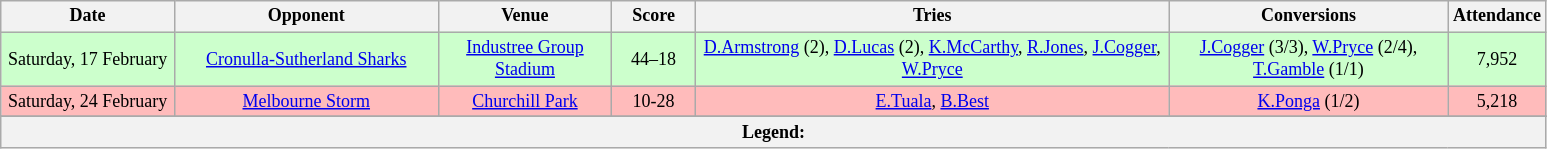<table class="wikitable" style="font-size:75%; text-align:center;">
<tr>
<th style="width:110px;">Date</th>
<th style="width:170px;">Opponent</th>
<th style="width:110px;">Venue</th>
<th style="width:50px;">Score</th>
<th style="width:310px;">Tries</th>
<th style="width:180px;">Conversions</th>
<th style="width:60px;">Attendance</th>
</tr>
<tr style="background:#CCFFCC;">
<td>Saturday, 17 February</td>
<td> <a href='#'>Cronulla-Sutherland Sharks</a></td>
<td><a href='#'>Industree Group Stadium</a></td>
<td style="text-align:center;">44–18</td>
<td><a href='#'>D.Armstrong</a> (2), <a href='#'>D.Lucas</a> (2), <a href='#'>K.McCarthy</a>, <a href='#'>R.Jones</a>, <a href='#'>J.Cogger</a>, <a href='#'>W.Pryce</a></td>
<td><a href='#'>J.Cogger</a> (3/3), <a href='#'>W.Pryce</a> (2/4), <a href='#'>T.Gamble</a> (1/1)</td>
<td style="text-align:center;">7,952</td>
</tr>
<tr style="background:#FFBBBB;">
<td>Saturday, 24 February</td>
<td> <a href='#'>Melbourne Storm</a></td>
<td><a href='#'>Churchill Park</a></td>
<td style="text-align:center;">10-28</td>
<td><a href='#'>E.Tuala</a>, <a href='#'>B.Best</a></td>
<td><a href='#'>K.Ponga</a> (1/2)</td>
<td style="text-align:center;">5,218</td>
</tr>
<tr style="background:#cfc;">
</tr>
<tr>
<th colspan="11"><strong>Legend</strong>:   </th>
</tr>
</table>
